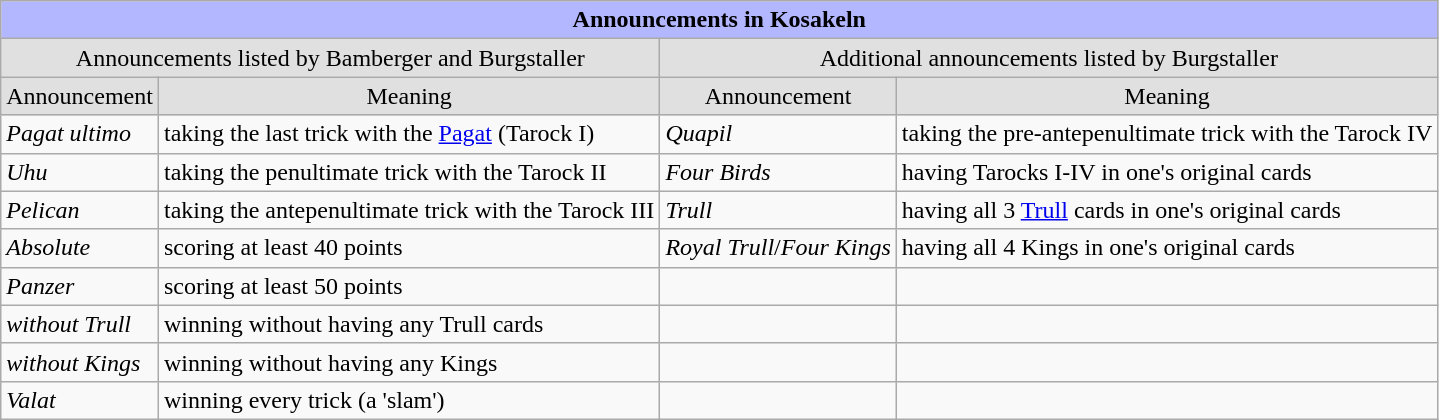<table class="wikitable">
<tr>
<td style="background:#B3B7FF" colspan="4" align="center"><strong>Announcements in Kosakeln</strong></td>
</tr>
<tr>
<td style="background:#E0E0E0" align="center" colspan="2">Announcements listed by Bamberger and Burgstaller</td>
<td style="background:#E0E0E0" align="center" colspan="2">Additional announcements listed by Burgstaller</td>
</tr>
<tr>
<td style="background:#E0E0E0" align="center">Announcement</td>
<td style="background:#E0E0E0" align="center">Meaning</td>
<td style="background:#E0E0E0" align="center">Announcement</td>
<td style="background:#E0E0E0" align="center">Meaning</td>
</tr>
<tr>
<td><em>Pagat ultimo</em></td>
<td>taking the last trick with the <a href='#'>Pagat</a> (Tarock I)</td>
<td><em>Quapil</em></td>
<td>taking the pre-antepenultimate trick with the Tarock IV</td>
</tr>
<tr>
<td><em>Uhu</em></td>
<td>taking the penultimate trick with the Tarock II</td>
<td><em>Four Birds</em></td>
<td>having Tarocks I-IV in one's original cards</td>
</tr>
<tr>
<td><em>Pelican</em></td>
<td>taking the antepenultimate trick with the Tarock III</td>
<td><em>Trull</em></td>
<td>having all 3 <a href='#'>Trull</a> cards in one's original cards</td>
</tr>
<tr>
<td><em>Absolute</em></td>
<td>scoring at least 40 points</td>
<td><em>Royal Trull</em>/<em>Four Kings</em></td>
<td>having all 4 Kings in one's original cards</td>
</tr>
<tr>
<td><em>Panzer</em></td>
<td>scoring at least 50 points</td>
<td></td>
<td></td>
</tr>
<tr>
<td><em>without Trull</em></td>
<td>winning without having any Trull cards</td>
<td></td>
<td></td>
</tr>
<tr>
<td><em>without Kings</em></td>
<td>winning without having any Kings</td>
<td></td>
<td></td>
</tr>
<tr>
<td><em>Valat</em></td>
<td>winning every trick (a 'slam')</td>
<td></td>
<td></td>
</tr>
</table>
